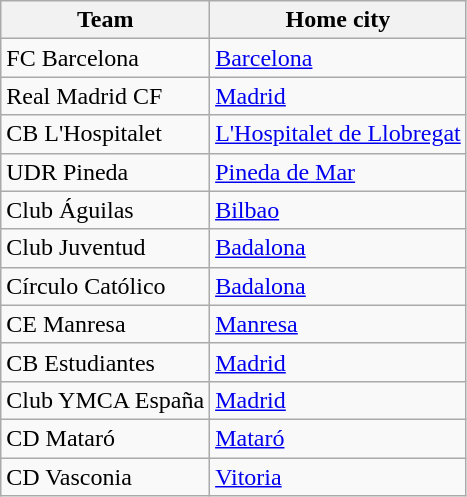<table class="wikitable sortable">
<tr>
<th>Team</th>
<th>Home city</th>
</tr>
<tr>
<td>FC Barcelona</td>
<td><a href='#'>Barcelona</a></td>
</tr>
<tr>
<td>Real Madrid CF</td>
<td><a href='#'>Madrid</a></td>
</tr>
<tr>
<td>CB L'Hospitalet</td>
<td><a href='#'>L'Hospitalet de Llobregat</a></td>
</tr>
<tr>
<td>UDR Pineda</td>
<td><a href='#'>Pineda de Mar</a></td>
</tr>
<tr>
<td>Club Águilas</td>
<td><a href='#'>Bilbao</a></td>
</tr>
<tr>
<td>Club Juventud</td>
<td><a href='#'>Badalona</a></td>
</tr>
<tr>
<td>Círculo Católico</td>
<td><a href='#'>Badalona</a></td>
</tr>
<tr>
<td>CE Manresa</td>
<td><a href='#'>Manresa</a></td>
</tr>
<tr>
<td>CB Estudiantes</td>
<td><a href='#'>Madrid</a></td>
</tr>
<tr>
<td>Club YMCA España</td>
<td><a href='#'>Madrid</a></td>
</tr>
<tr>
<td>CD Mataró</td>
<td><a href='#'>Mataró</a></td>
</tr>
<tr>
<td>CD Vasconia</td>
<td><a href='#'>Vitoria</a></td>
</tr>
</table>
